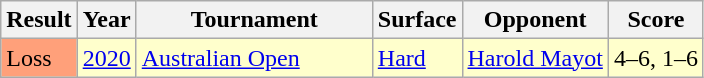<table class="wikitable">
<tr>
<th>Result</th>
<th>Year</th>
<th width=150>Tournament</th>
<th>Surface</th>
<th>Opponent</th>
<th class=unsortable>Score</th>
</tr>
<tr style="background:#ffc;">
<td bgcolor=FFA07A>Loss</td>
<td><a href='#'>2020</a></td>
<td><a href='#'>Australian Open</a></td>
<td><a href='#'>Hard</a></td>
<td> <a href='#'>Harold Mayot</a></td>
<td>4–6, 1–6</td>
</tr>
</table>
